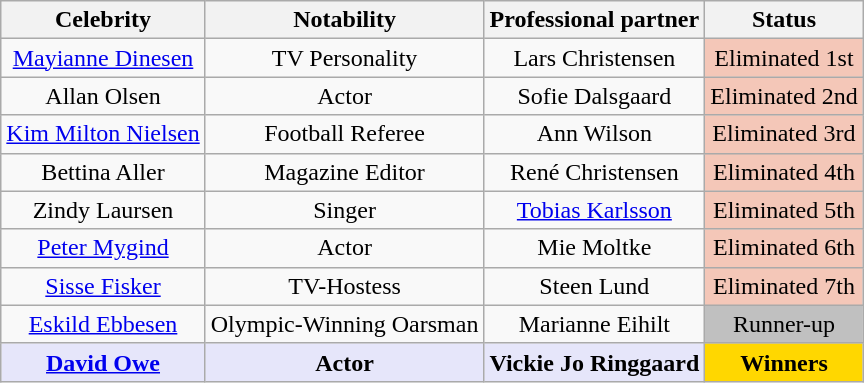<table class= "wikitable sortable" style="text-align: center; margin:auto; align: center">
<tr>
<th>Celebrity</th>
<th>Notability</th>
<th>Professional partner</th>
<th>Status</th>
</tr>
<tr>
<td><a href='#'>Mayianne Dinesen</a></td>
<td>TV Personality</td>
<td>Lars Christensen</td>
<td style="background:#f4c7b8;">Eliminated 1st</td>
</tr>
<tr>
<td>Allan Olsen</td>
<td>Actor</td>
<td>Sofie Dalsgaard</td>
<td style="background:#f4c7b8;">Eliminated 2nd</td>
</tr>
<tr>
<td><a href='#'>Kim Milton Nielsen</a></td>
<td>Football Referee</td>
<td>Ann Wilson</td>
<td style="background:#f4c7b8;">Eliminated 3rd</td>
</tr>
<tr>
<td>Bettina Aller</td>
<td>Magazine Editor</td>
<td>René Christensen</td>
<td style="background:#f4c7b8;">Eliminated 4th</td>
</tr>
<tr>
<td>Zindy Laursen</td>
<td>Singer</td>
<td><a href='#'>Tobias Karlsson</a></td>
<td style="background:#f4c7b8;">Eliminated 5th</td>
</tr>
<tr>
<td><a href='#'>Peter Mygind</a></td>
<td>Actor</td>
<td>Mie Moltke</td>
<td style="background:#f4c7b8;">Eliminated 6th</td>
</tr>
<tr>
<td><a href='#'>Sisse Fisker</a></td>
<td>TV-Hostess</td>
<td>Steen Lund</td>
<td style="background:#f4c7b8;">Eliminated 7th</td>
</tr>
<tr>
<td><a href='#'>Eskild Ebbesen</a></td>
<td>Olympic-Winning Oarsman</td>
<td>Marianne Eihilt</td>
<td style="background:silver;">Runner-up</td>
</tr>
<tr>
<td style="background:lavender;"><strong><a href='#'>David Owe</a></strong></td>
<td style="background:lavender;"><strong>Actor</strong></td>
<td style="background:lavender;"><strong>Vickie Jo Ringgaard</strong></td>
<td style="background:gold;"><strong>Winners</strong></td>
</tr>
</table>
